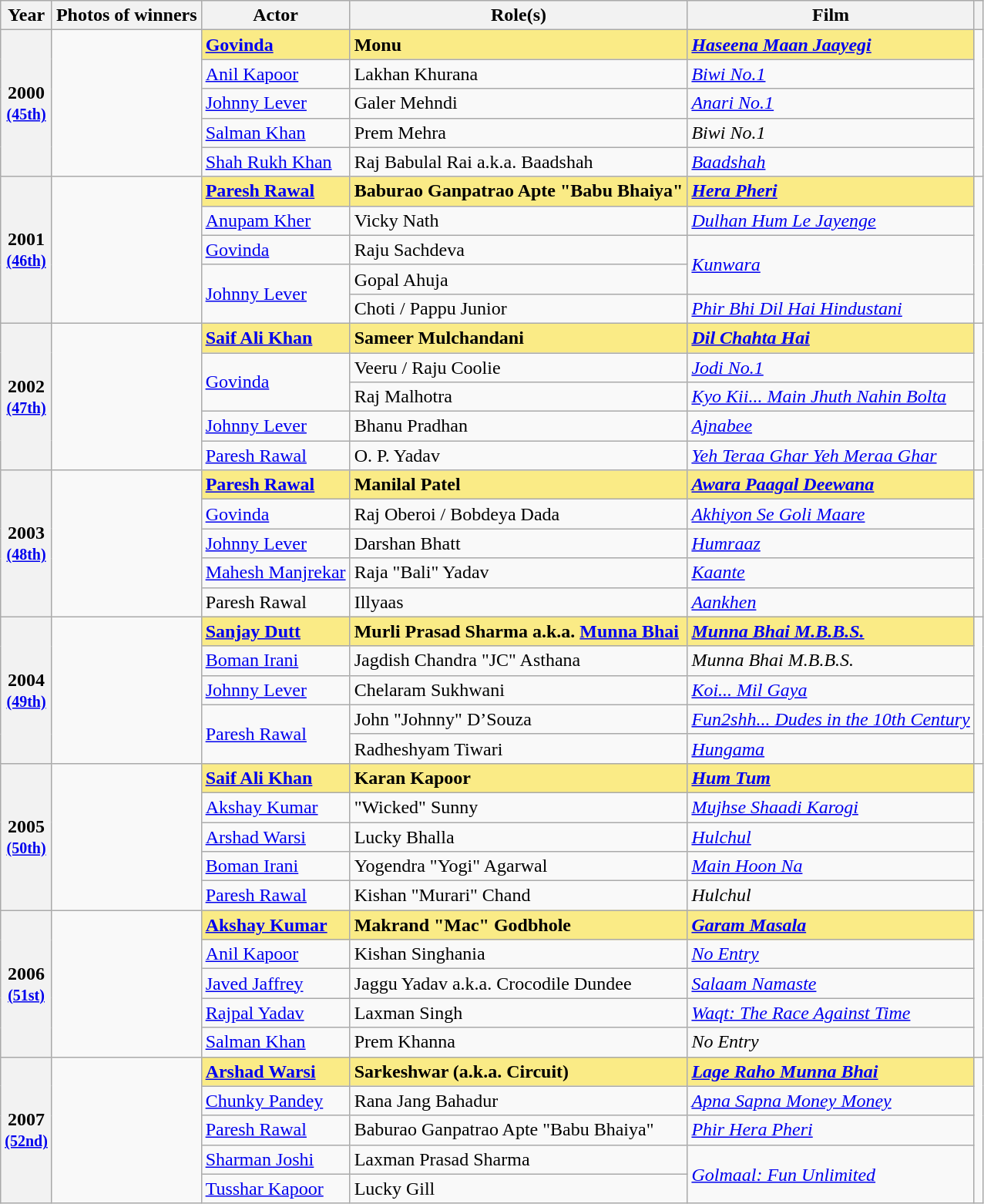<table class="wikitable sortable">
<tr>
<th scope="col">Year</th>
<th scope="col">Photos of winners</th>
<th scope="col">Actor</th>
<th scope="col">Role(s)</th>
<th scope="col">Film</th>
<th class="unsortable" scope="col"></th>
</tr>
<tr>
<th rowspan="5" scope="row">2000<br><small><a href='#'>(45th)</a> </small></th>
<td rowspan="5" style="text-align:center"></td>
<td style="background:#FAEB86;"><strong><a href='#'>Govinda</a></strong> </td>
<td style="background:#FAEB86;"><strong>Monu</strong></td>
<td style="background:#FAEB86;"><strong><em><a href='#'>Haseena Maan Jaayegi</a></em></strong></td>
<td rowspan="5"></td>
</tr>
<tr>
<td><a href='#'>Anil Kapoor</a></td>
<td>Lakhan Khurana</td>
<td><em><a href='#'>Biwi No.1</a></em></td>
</tr>
<tr>
<td><a href='#'>Johnny Lever</a></td>
<td>Galer Mehndi</td>
<td><em><a href='#'>Anari No.1</a></em></td>
</tr>
<tr>
<td><a href='#'>Salman Khan</a></td>
<td>Prem Mehra</td>
<td><em>Biwi No.1</em></td>
</tr>
<tr>
<td><a href='#'>Shah Rukh Khan</a></td>
<td>Raj Babulal Rai <abbr>a.k.a.</abbr> Baadshah</td>
<td><em><a href='#'>Baadshah</a></em></td>
</tr>
<tr>
<th rowspan="5" scope="row">2001<br><small><a href='#'>(46th)</a> </small></th>
<td rowspan="5" style="text-align:center"></td>
<td style="background:#FAEB86;"><strong><a href='#'>Paresh Rawal</a></strong> </td>
<td style="background:#FAEB86;"><strong>Baburao Ganpatrao Apte "Babu Bhaiya"</strong></td>
<td style="background:#FAEB86;"><strong><em><a href='#'>Hera Pheri</a></em></strong></td>
<td rowspan="5"></td>
</tr>
<tr>
<td><a href='#'>Anupam Kher</a></td>
<td>Vicky Nath</td>
<td><em><a href='#'>Dulhan Hum Le Jayenge</a></em></td>
</tr>
<tr>
<td><a href='#'>Govinda</a></td>
<td>Raju Sachdeva</td>
<td rowspan="2"><em><a href='#'>Kunwara</a></em></td>
</tr>
<tr>
<td rowspan="2"><a href='#'>Johnny Lever</a></td>
<td>Gopal Ahuja</td>
</tr>
<tr>
<td>Choti / Pappu Junior</td>
<td><em><a href='#'>Phir Bhi Dil Hai Hindustani</a></em></td>
</tr>
<tr>
<th rowspan="5" scope="row">2002<br><small><a href='#'>(47th)</a> </small></th>
<td rowspan="5" style="text-align:center"></td>
<td style="background:#FAEB86;"><strong><a href='#'>Saif Ali Khan</a></strong> </td>
<td style="background:#FAEB86;"><strong>Sameer Mulchandani</strong></td>
<td style="background:#FAEB86;"><strong><em><a href='#'>Dil Chahta Hai</a></em></strong></td>
<td rowspan="5"></td>
</tr>
<tr>
<td rowspan="2"><a href='#'>Govinda</a></td>
<td>Veeru / Raju Coolie</td>
<td><em><a href='#'>Jodi No.1</a></em></td>
</tr>
<tr>
<td>Raj Malhotra</td>
<td><em><a href='#'>Kyo Kii... Main Jhuth Nahin Bolta</a></em></td>
</tr>
<tr>
<td><a href='#'>Johnny Lever</a></td>
<td>Bhanu Pradhan</td>
<td><em><a href='#'>Ajnabee</a></em></td>
</tr>
<tr>
<td><a href='#'>Paresh Rawal</a></td>
<td>O. P. Yadav</td>
<td><em><a href='#'>Yeh Teraa Ghar Yeh Meraa Ghar</a></em></td>
</tr>
<tr>
<th rowspan="5" scope="row">2003<br><small><a href='#'>(48th)</a> </small></th>
<td rowspan="5" style="text-align:center"></td>
<td style="background:#FAEB86;"><strong><a href='#'>Paresh Rawal</a></strong> </td>
<td style="background:#FAEB86;"><strong>Manilal Patel</strong></td>
<td style="background:#FAEB86;"><strong><em><a href='#'>Awara Paagal Deewana</a></em></strong></td>
<td rowspan="5"></td>
</tr>
<tr>
<td><a href='#'>Govinda</a></td>
<td>Raj Oberoi / Bobdeya Dada</td>
<td><em><a href='#'>Akhiyon Se Goli Maare</a></em></td>
</tr>
<tr>
<td><a href='#'>Johnny Lever</a></td>
<td>Darshan Bhatt</td>
<td><em><a href='#'>Humraaz</a></em></td>
</tr>
<tr>
<td><a href='#'>Mahesh Manjrekar</a></td>
<td>Raja "Bali" Yadav</td>
<td><em><a href='#'>Kaante</a></em></td>
</tr>
<tr>
<td>Paresh Rawal</td>
<td>Illyaas</td>
<td><em><a href='#'>Aankhen</a></em></td>
</tr>
<tr>
<th rowspan="5" scope="row">2004<br><small><a href='#'>(49th)</a> </small></th>
<td rowspan="5" style="text-align:center"></td>
<td style="background:#FAEB86;"><strong><a href='#'>Sanjay Dutt</a></strong> </td>
<td style="background:#FAEB86;"><strong>Murli Prasad Sharma a.k.a. <a href='#'>Munna Bhai</a></strong></td>
<td style="background:#FAEB86;"><strong><em><a href='#'>Munna Bhai M.B.B.S.</a></em></strong></td>
<td rowspan="5"></td>
</tr>
<tr>
<td><a href='#'>Boman Irani</a></td>
<td>Jagdish Chandra "JC" Asthana</td>
<td><em>Munna Bhai M.B.B.S.</em></td>
</tr>
<tr>
<td><a href='#'>Johnny Lever</a></td>
<td>Chelaram Sukhwani</td>
<td><em><a href='#'>Koi... Mil Gaya</a></em></td>
</tr>
<tr>
<td rowspan="2"><a href='#'>Paresh Rawal</a></td>
<td>John "Johnny" D’Souza</td>
<td><em><a href='#'>Fun2shh... Dudes in the 10th Century</a></em></td>
</tr>
<tr>
<td>Radheshyam Tiwari</td>
<td><em><a href='#'>Hungama</a></em></td>
</tr>
<tr>
<th rowspan="5" scope="row">2005<br><small><a href='#'>(50th)</a> </small></th>
<td rowspan="5" style="text-align:center"></td>
<td style="background:#FAEB86;"><strong><a href='#'>Saif Ali Khan</a></strong> </td>
<td style="background:#FAEB86;"><strong>Karan Kapoor</strong></td>
<td style="background:#FAEB86;"><strong><em><a href='#'>Hum Tum</a></em></strong></td>
<td rowspan="5"></td>
</tr>
<tr>
<td><a href='#'>Akshay Kumar</a></td>
<td>"Wicked" Sunny</td>
<td><em><a href='#'>Mujhse Shaadi Karogi</a></em></td>
</tr>
<tr>
<td><a href='#'>Arshad Warsi</a></td>
<td>Lucky Bhalla</td>
<td><em><a href='#'>Hulchul</a></em></td>
</tr>
<tr>
<td><a href='#'>Boman Irani</a></td>
<td>Yogendra "Yogi" Agarwal</td>
<td><em><a href='#'>Main Hoon Na</a></em></td>
</tr>
<tr>
<td><a href='#'>Paresh Rawal</a></td>
<td>Kishan "Murari" Chand</td>
<td><em>Hulchul</em></td>
</tr>
<tr>
<th rowspan="5">2006<br><small><a href='#'>(51st)</a> </small></th>
<td rowspan="5" style="text-align:center"></td>
<td style="background:#FAEB86;"><strong><a href='#'>Akshay Kumar</a></strong> </td>
<td style="background:#FAEB86;"><strong>Makrand "Mac" Godbhole</strong></td>
<td style="background:#FAEB86;"><strong><em><a href='#'>Garam Masala</a></em></strong></td>
<td rowspan="5"></td>
</tr>
<tr>
<td><a href='#'>Anil Kapoor</a></td>
<td>Kishan Singhania</td>
<td><em><a href='#'>No Entry</a></em></td>
</tr>
<tr>
<td><a href='#'>Javed Jaffrey</a></td>
<td>Jaggu Yadav a.k.a. Crocodile Dundee</td>
<td><em><a href='#'>Salaam Namaste</a></em></td>
</tr>
<tr>
<td><a href='#'>Rajpal Yadav</a></td>
<td>Laxman Singh</td>
<td><em><a href='#'>Waqt: The Race Against Time</a></em></td>
</tr>
<tr>
<td><a href='#'>Salman Khan</a></td>
<td>Prem Khanna</td>
<td><em>No Entry</em></td>
</tr>
<tr>
<th rowspan="5" scope="row">2007<br><small><a href='#'>(52nd)</a> </small></th>
<td rowspan="5" style="text-align:center"></td>
<td style="background:#FAEB86;"><strong><a href='#'>Arshad Warsi</a></strong> </td>
<td style="background:#FAEB86;"><strong>Sarkeshwar (a.k.a. Circuit)</strong></td>
<td style="background:#FAEB86;"><strong><em><a href='#'>Lage Raho Munna Bhai</a></em></strong></td>
<td rowspan="5"></td>
</tr>
<tr>
<td><a href='#'>Chunky Pandey</a></td>
<td>Rana Jang Bahadur</td>
<td><em><a href='#'>Apna Sapna Money Money</a></em></td>
</tr>
<tr>
<td><a href='#'>Paresh Rawal</a></td>
<td>Baburao Ganpatrao Apte "Babu Bhaiya"</td>
<td><em><a href='#'>Phir Hera Pheri</a></em></td>
</tr>
<tr>
<td><a href='#'>Sharman Joshi</a></td>
<td>Laxman Prasad Sharma</td>
<td rowspan="2"><em><a href='#'>Golmaal: Fun Unlimited</a></em></td>
</tr>
<tr>
<td><a href='#'>Tusshar Kapoor</a></td>
<td>Lucky Gill</td>
</tr>
</table>
